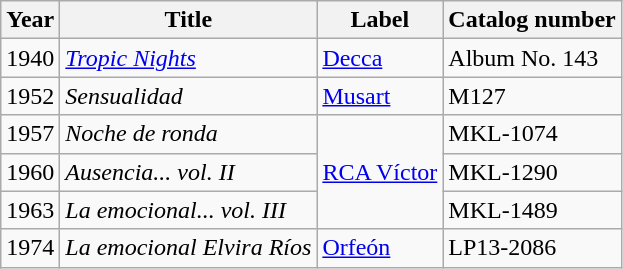<table class="wikitable">
<tr>
<th>Year</th>
<th>Title</th>
<th>Label</th>
<th>Catalog number</th>
</tr>
<tr>
<td>1940</td>
<td><em><a href='#'>Tropic Nights</a></em></td>
<td><a href='#'>Decca</a></td>
<td>Album No. 143</td>
</tr>
<tr>
<td>1952</td>
<td><em>Sensualidad</em></td>
<td><a href='#'>Musart</a></td>
<td>M127</td>
</tr>
<tr>
<td>1957</td>
<td><em>Noche de ronda</em></td>
<td rowspan="3"><a href='#'>RCA Víctor</a></td>
<td>MKL-1074</td>
</tr>
<tr>
<td>1960</td>
<td><em>Ausencia... vol. II</em></td>
<td>MKL-1290</td>
</tr>
<tr>
<td>1963</td>
<td><em>La emocional... vol. III</em></td>
<td>MKL-1489</td>
</tr>
<tr>
<td>1974</td>
<td><em>La emocional Elvira Ríos</em></td>
<td><a href='#'>Orfeón</a></td>
<td>LP13-2086</td>
</tr>
</table>
